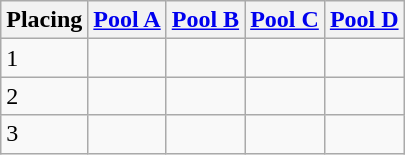<table class="wikitable">
<tr>
<th scope="col">Placing</th>
<th scope="col"><a href='#'>Pool A</a></th>
<th scope="col"><a href='#'>Pool B</a></th>
<th scope="col"><a href='#'>Pool C</a></th>
<th scope="col"><a href='#'>Pool D</a></th>
</tr>
<tr>
<td>1</td>
<td></td>
<td></td>
<td></td>
<td></td>
</tr>
<tr>
<td>2</td>
<td></td>
<td></td>
<td></td>
<td></td>
</tr>
<tr>
<td>3</td>
<td></td>
<td></td>
<td></td>
<td></td>
</tr>
</table>
